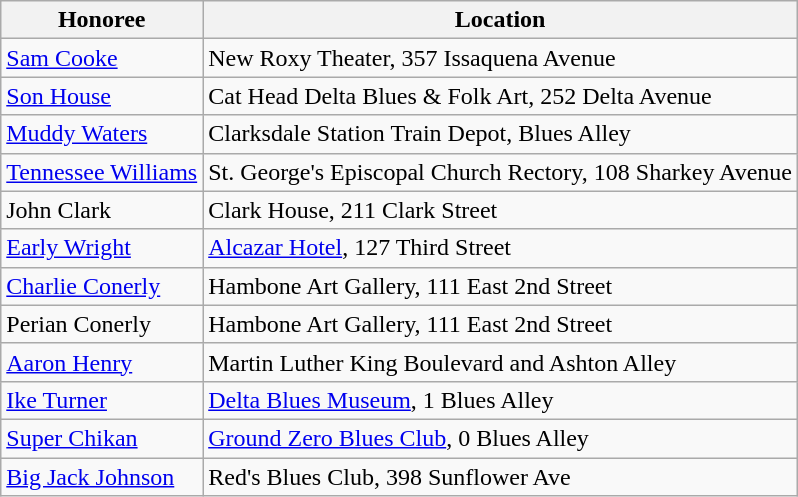<table class="wikitable">
<tr>
<th>Honoree</th>
<th>Location</th>
</tr>
<tr>
<td><a href='#'>Sam Cooke</a></td>
<td>New Roxy Theater, 357 Issaquena Avenue</td>
</tr>
<tr>
<td><a href='#'>Son House</a></td>
<td>Cat Head Delta Blues & Folk Art, 252 Delta Avenue</td>
</tr>
<tr>
<td><a href='#'>Muddy Waters</a></td>
<td>Clarksdale Station Train Depot, Blues Alley</td>
</tr>
<tr>
<td><a href='#'>Tennessee Williams</a></td>
<td>St. George's Episcopal Church Rectory, 108 Sharkey Avenue</td>
</tr>
<tr>
<td>John Clark</td>
<td>Clark House, 211 Clark Street</td>
</tr>
<tr>
<td><a href='#'>Early Wright</a></td>
<td><a href='#'>Alcazar Hotel</a>, 127 Third Street</td>
</tr>
<tr>
<td><a href='#'>Charlie Conerly</a></td>
<td>Hambone Art Gallery, 111 East 2nd Street</td>
</tr>
<tr>
<td>Perian Conerly</td>
<td>Hambone Art Gallery, 111 East 2nd Street</td>
</tr>
<tr>
<td><a href='#'>Aaron Henry</a></td>
<td>Martin Luther King Boulevard and Ashton Alley</td>
</tr>
<tr>
<td><a href='#'>Ike Turner</a></td>
<td><a href='#'>Delta Blues Museum</a>, 1 Blues Alley</td>
</tr>
<tr>
<td><a href='#'>Super Chikan</a></td>
<td><a href='#'>Ground Zero Blues Club</a>, 0 Blues Alley</td>
</tr>
<tr>
<td><a href='#'>Big Jack Johnson</a></td>
<td>Red's Blues Club, 398 Sunflower Ave</td>
</tr>
</table>
